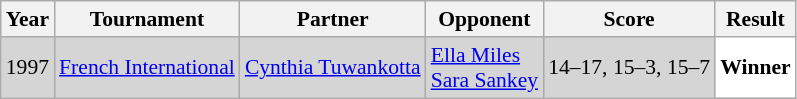<table class="sortable wikitable" style="font-size: 90%;">
<tr>
<th>Year</th>
<th>Tournament</th>
<th>Partner</th>
<th>Opponent</th>
<th>Score</th>
<th>Result</th>
</tr>
<tr style="background:#D5D5D5">
<td align="center">1997</td>
<td align="left"><a href='#'>French International</a></td>
<td align="left"> <a href='#'>Cynthia Tuwankotta</a></td>
<td align="left"> <a href='#'>Ella Miles</a> <br>  <a href='#'>Sara Sankey</a></td>
<td align="left">14–17, 15–3, 15–7</td>
<td style="text-align:left; background:white"> <strong>Winner</strong></td>
</tr>
</table>
